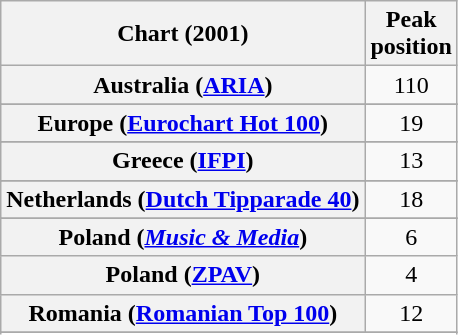<table class="wikitable plainrowheaders sortable" style="text-align:center">
<tr>
<th scope="col">Chart (2001)</th>
<th scope="col">Peak<br>position</th>
</tr>
<tr>
<th scope="row">Australia (<a href='#'>ARIA</a>)</th>
<td>110</td>
</tr>
<tr>
</tr>
<tr>
</tr>
<tr>
</tr>
<tr>
<th scope="row">Europe (<a href='#'>Eurochart Hot 100</a>)</th>
<td>19</td>
</tr>
<tr>
</tr>
<tr>
</tr>
<tr>
</tr>
<tr>
<th scope="row">Greece (<a href='#'>IFPI</a>)</th>
<td>13</td>
</tr>
<tr>
</tr>
<tr>
</tr>
<tr>
<th scope="row">Netherlands (<a href='#'>Dutch Tipparade 40</a>)</th>
<td>18</td>
</tr>
<tr>
</tr>
<tr>
<th scope="row">Poland (<em><a href='#'>Music & Media</a></em>)</th>
<td>6</td>
</tr>
<tr>
<th scope="row">Poland (<a href='#'>ZPAV</a>)</th>
<td>4</td>
</tr>
<tr>
<th scope="row">Romania (<a href='#'>Romanian Top 100</a>)</th>
<td>12</td>
</tr>
<tr>
</tr>
<tr>
</tr>
<tr>
</tr>
<tr>
</tr>
<tr>
</tr>
<tr>
</tr>
<tr>
</tr>
<tr>
</tr>
</table>
